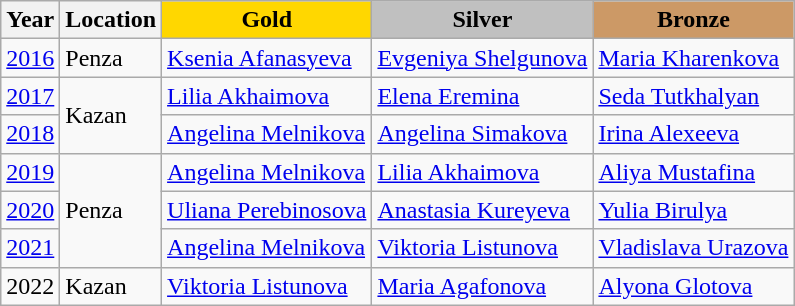<table class="wikitable">
<tr>
<th>Year</th>
<th>Location</th>
<td align=center bgcolor="gold"><strong>Gold</strong></td>
<td align=center bgcolor="silver"><strong>Silver</strong></td>
<td align=center bgcolor="cc9966"><strong>Bronze</strong></td>
</tr>
<tr>
<td><a href='#'>2016</a></td>
<td rowspan="1">Penza</td>
<td><a href='#'>Ksenia Afanasyeva</a></td>
<td><a href='#'>Evgeniya Shelgunova</a></td>
<td><a href='#'>Maria Kharenkova</a></td>
</tr>
<tr>
<td><a href='#'>2017</a></td>
<td rowspan="2">Kazan</td>
<td><a href='#'>Lilia Akhaimova</a></td>
<td><a href='#'>Elena Eremina</a></td>
<td><a href='#'>Seda Tutkhalyan</a></td>
</tr>
<tr>
<td><a href='#'>2018</a></td>
<td><a href='#'>Angelina Melnikova</a></td>
<td><a href='#'>Angelina Simakova</a></td>
<td><a href='#'>Irina Alexeeva</a></td>
</tr>
<tr>
<td><a href='#'>2019</a></td>
<td rowspan="3">Penza</td>
<td><a href='#'>Angelina Melnikova</a></td>
<td><a href='#'>Lilia Akhaimova</a></td>
<td><a href='#'>Aliya Mustafina</a></td>
</tr>
<tr>
<td><a href='#'>2020</a></td>
<td><a href='#'>Uliana Perebinosova</a></td>
<td><a href='#'>Anastasia Kureyeva</a></td>
<td><a href='#'>Yulia Birulya</a></td>
</tr>
<tr>
<td><a href='#'>2021</a></td>
<td><a href='#'>Angelina Melnikova</a></td>
<td><a href='#'>Viktoria Listunova</a></td>
<td><a href='#'>Vladislava Urazova</a></td>
</tr>
<tr>
<td>2022</td>
<td>Kazan</td>
<td><a href='#'>Viktoria Listunova</a></td>
<td><a href='#'>Maria Agafonova</a></td>
<td><a href='#'>Alyona Glotova</a></td>
</tr>
</table>
